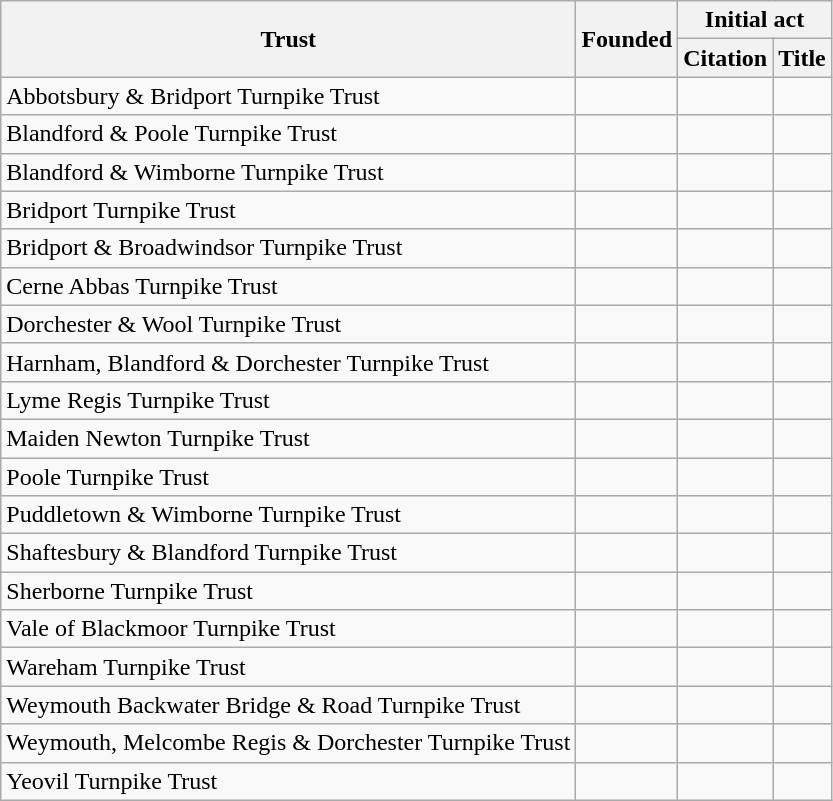<table class="wikitable sortable">
<tr>
<th rowspan=2>Trust</th>
<th rowspan=2>Founded</th>
<th colspan=2>Initial act</th>
</tr>
<tr>
<th>Citation</th>
<th>Title</th>
</tr>
<tr>
<td>Abbotsbury & Bridport Turnpike Trust</td>
<td></td>
<td></td>
<td></td>
</tr>
<tr>
<td>Blandford & Poole Turnpike Trust</td>
<td></td>
<td></td>
<td></td>
</tr>
<tr>
<td>Blandford & Wimborne Turnpike Trust</td>
<td></td>
<td></td>
<td></td>
</tr>
<tr>
<td>Bridport Turnpike Trust</td>
<td></td>
<td></td>
<td></td>
</tr>
<tr>
<td>Bridport & Broadwindsor Turnpike Trust</td>
<td></td>
<td></td>
<td></td>
</tr>
<tr>
<td>Cerne Abbas Turnpike Trust</td>
<td></td>
<td></td>
<td></td>
</tr>
<tr>
<td>Dorchester & Wool Turnpike Trust</td>
<td></td>
<td></td>
<td></td>
</tr>
<tr>
<td>Harnham, Blandford & Dorchester Turnpike Trust</td>
<td></td>
<td></td>
<td></td>
</tr>
<tr>
<td>Lyme Regis Turnpike Trust</td>
<td></td>
<td></td>
<td></td>
</tr>
<tr>
<td>Maiden Newton Turnpike Trust</td>
<td></td>
<td></td>
<td></td>
</tr>
<tr>
<td>Poole Turnpike Trust</td>
<td></td>
<td></td>
<td></td>
</tr>
<tr>
<td>Puddletown & Wimborne Turnpike Trust</td>
<td></td>
<td></td>
<td></td>
</tr>
<tr>
<td>Shaftesbury & Blandford Turnpike Trust</td>
<td></td>
<td></td>
<td></td>
</tr>
<tr>
<td>Sherborne Turnpike Trust</td>
<td></td>
<td></td>
<td></td>
</tr>
<tr>
<td>Vale of Blackmoor Turnpike Trust</td>
<td></td>
<td></td>
<td></td>
</tr>
<tr>
<td>Wareham Turnpike Trust</td>
<td></td>
<td></td>
<td></td>
</tr>
<tr>
<td>Weymouth Backwater Bridge & Road Turnpike Trust</td>
<td></td>
<td></td>
<td></td>
</tr>
<tr>
<td>Weymouth, Melcombe Regis & Dorchester Turnpike Trust</td>
<td></td>
<td></td>
<td></td>
</tr>
<tr>
<td>Yeovil Turnpike Trust</td>
<td></td>
<td></td>
<td></td>
</tr>
</table>
